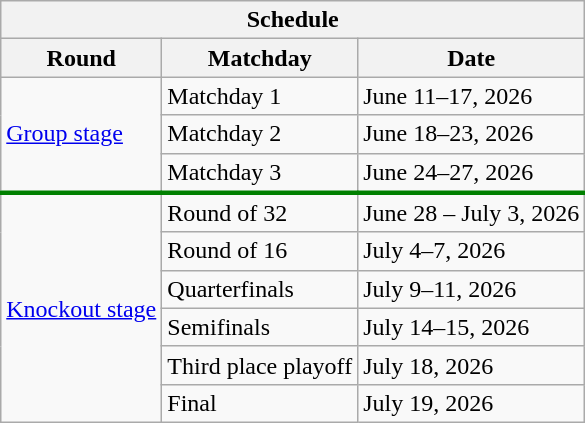<table class="wikitable">
<tr>
<th colspan=3>Schedule</th>
</tr>
<tr>
<th>Round</th>
<th>Matchday</th>
<th>Date</th>
</tr>
<tr>
<td rowspan=3><a href='#'>Group stage</a></td>
<td>Matchday 1</td>
<td>June 11–17, 2026</td>
</tr>
<tr>
<td>Matchday 2</td>
<td>June 18–23, 2026</td>
</tr>
<tr>
<td>Matchday 3</td>
<td>June 24–27, 2026</td>
</tr>
<tr style="border-top:3px solid green">
<td rowspan=6><a href='#'>Knockout stage</a></td>
<td>Round of 32</td>
<td>June 28 – July 3, 2026</td>
</tr>
<tr>
<td>Round of 16</td>
<td>July 4–7, 2026</td>
</tr>
<tr>
<td>Quarterfinals</td>
<td>July 9–11, 2026</td>
</tr>
<tr>
<td>Semifinals</td>
<td>July 14–15, 2026</td>
</tr>
<tr>
<td>Third place playoff</td>
<td>July 18, 2026</td>
</tr>
<tr>
<td>Final</td>
<td>July 19, 2026</td>
</tr>
</table>
